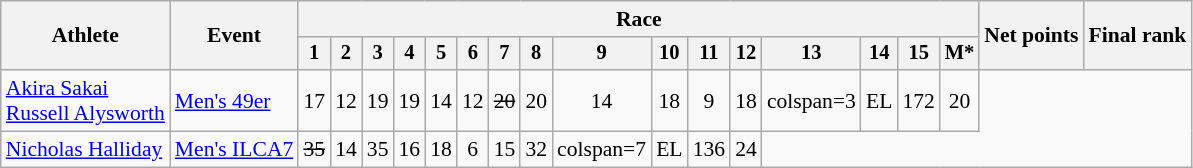<table class=wikitable style=font-size:90%;text-align:center>
<tr>
<th rowspan="2">Athlete</th>
<th rowspan="2">Event</th>
<th colspan=16>Race</th>
<th rowspan=2>Net points</th>
<th rowspan=2>Final rank</th>
</tr>
<tr style="font-size:95%">
<th>1</th>
<th>2</th>
<th>3</th>
<th>4</th>
<th>5</th>
<th>6</th>
<th>7</th>
<th>8</th>
<th>9</th>
<th>10</th>
<th>11</th>
<th>12</th>
<th>13</th>
<th>14</th>
<th>15</th>
<th>M*</th>
</tr>
<tr>
<td align=left><a href='#'>Akira Sakai</a><br><a href='#'>Russell Alysworth</a></td>
<td align=left><a href='#'>Men's 49er</a></td>
<td>17</td>
<td>12</td>
<td>19</td>
<td>19</td>
<td>14</td>
<td>12</td>
<td><s>20</s></td>
<td>20</td>
<td>14</td>
<td>18</td>
<td>9</td>
<td>18</td>
<td>colspan=3</td>
<td>EL</td>
<td>172</td>
<td>20</td>
</tr>
<tr>
<td align=left><a href='#'>Nicholas Halliday</a></td>
<td align=left><a href='#'>Men's ILCA7</a></td>
<td><s>35</s></td>
<td>14</td>
<td>35</td>
<td>16</td>
<td>18</td>
<td>6</td>
<td>15</td>
<td>32</td>
<td>colspan=7</td>
<td>EL</td>
<td>136</td>
<td>24</td>
</tr>
</table>
